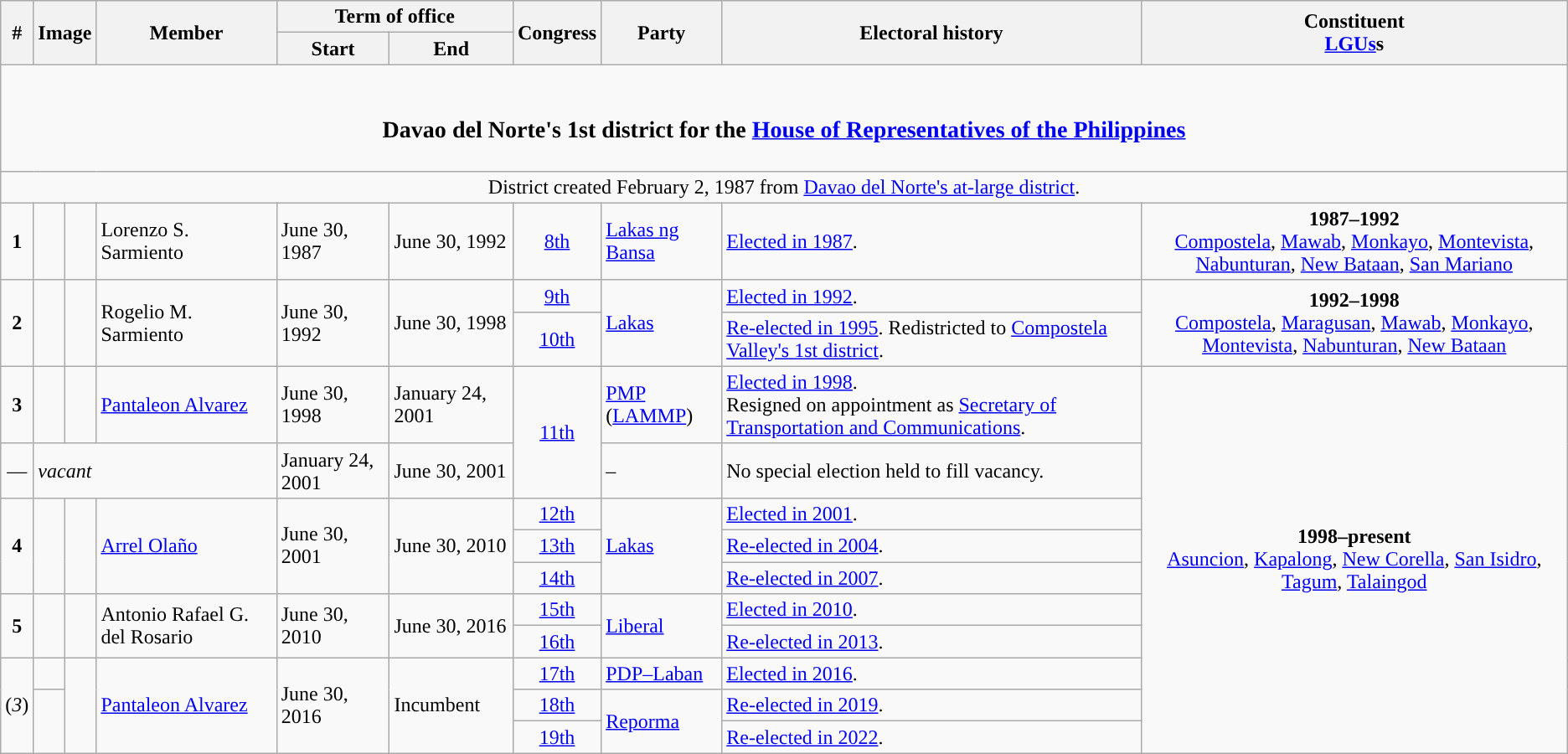<table class=wikitable>
<tr>
<th rowspan="2">#</th>
<th rowspan="2" colspan=2>Image</th>
<th rowspan="2">Member</th>
<th colspan=2>Term of office</th>
<th rowspan="2">Congress</th>
<th rowspan="2">Party</th>
<th rowspan="2">Electoral history</th>
<th rowspan="2">Constituent<br><a href='#'>LGUs</a>s</th>
</tr>
<tr>
<th>Start</th>
<th>End</th>
</tr>
<tr>
<td colspan="10" style="text-align:center;"><br><h3>Davao del Norte's 1st district for the <a href='#'>House of Representatives of the Philippines</a></h3></td>
</tr>
<tr>
<td colspan="10" style="text-align:center;">District created February 2, 1987 from <a href='#'>Davao del Norte's at-large district</a>.</td>
</tr>
<tr>
<td style="text-align:center;"><strong>1</strong></td>
<td style="color:inherit;background:"></td>
<td></td>
<td>Lorenzo S. Sarmiento</td>
<td>June 30, 1987</td>
<td>June 30, 1992</td>
<td style="text-align:center;"><a href='#'>8th</a></td>
<td><a href='#'>Lakas ng Bansa</a></td>
<td><a href='#'>Elected in 1987</a>.</td>
<td style="text-align:center;"><strong>1987–1992</strong><br><a href='#'>Compostela</a>, <a href='#'>Mawab</a>, <a href='#'>Monkayo</a>, <a href='#'>Montevista</a>, <a href='#'>Nabunturan</a>, <a href='#'>New Bataan</a>, <a href='#'>San Mariano</a></td>
</tr>
<tr>
<td rowspan="2" style="text-align:center;"><strong>2</strong></td>
<td rowspan="2" style="color:inherit;background:"></td>
<td rowspan="2"></td>
<td rowspan="2">Rogelio M. Sarmiento</td>
<td rowspan="2">June 30, 1992</td>
<td rowspan="2">June 30, 1998</td>
<td style="text-align:center;"><a href='#'>9th</a></td>
<td rowspan="2"><a href='#'>Lakas</a></td>
<td><a href='#'>Elected in 1992</a>.</td>
<td rowspan="2" style="text-align:center;"><strong>1992–1998</strong><br><a href='#'>Compostela</a>, <a href='#'>Maragusan</a>, <a href='#'>Mawab</a>, <a href='#'>Monkayo</a>, <a href='#'>Montevista</a>, <a href='#'>Nabunturan</a>, <a href='#'>New Bataan</a></td>
</tr>
<tr>
<td style="text-align:center;"><a href='#'>10th</a></td>
<td><a href='#'>Re-elected in 1995</a>. Redistricted to <a href='#'>Compostela Valley's 1st district</a>.</td>
</tr>
<tr>
<td style="text-align:center;"><strong>3</strong></td>
<td style="color:inherit;background:"></td>
<td></td>
<td><a href='#'>Pantaleon Alvarez</a></td>
<td>June 30, 1998</td>
<td>January 24, 2001</td>
<td rowspan="2" style="text-align:center;"><a href='#'>11th</a></td>
<td><a href='#'>PMP</a> (<a href='#'>LAMMP</a>)</td>
<td><a href='#'>Elected in 1998</a>.<br>Resigned on appointment as <a href='#'>Secretary of Transportation and Communications</a>.</td>
<td rowspan="10" style="text-align:center;"><strong>1998–present</strong><br><a href='#'>Asuncion</a>, <a href='#'>Kapalong</a>, <a href='#'>New Corella</a>, <a href='#'>San Isidro</a>, <a href='#'>Tagum</a>, <a href='#'>Talaingod</a></td>
</tr>
<tr>
<td style="text-align:center;">—</td>
<td colspan="3"><em>vacant</em></td>
<td>January 24, 2001</td>
<td>June 30, 2001</td>
<td>–</td>
<td>No special election held to fill vacancy.</td>
</tr>
<tr>
<td rowspan="3" style="text-align:center;"><strong>4</strong></td>
<td rowspan="3" style="color:inherit;background:"></td>
<td rowspan="3"></td>
<td rowspan="3"><a href='#'>Arrel Olaño</a></td>
<td rowspan="3">June 30, 2001</td>
<td rowspan="3">June 30, 2010</td>
<td style="text-align:center;"><a href='#'>12th</a></td>
<td rowspan="3"><a href='#'>Lakas</a></td>
<td><a href='#'>Elected in 2001</a>.</td>
</tr>
<tr>
<td style="text-align:center;"><a href='#'>13th</a></td>
<td><a href='#'>Re-elected in 2004</a>.</td>
</tr>
<tr>
<td style="text-align:center;"><a href='#'>14th</a></td>
<td><a href='#'>Re-elected in 2007</a>.</td>
</tr>
<tr>
<td rowspan="2" style="text-align:center;"><strong>5</strong></td>
<td rowspan="2" style="color:inherit;background:"></td>
<td rowspan="2"></td>
<td rowspan="2">Antonio Rafael G. del Rosario</td>
<td rowspan="2">June 30, 2010</td>
<td rowspan="2">June 30, 2016</td>
<td style="text-align:center;"><a href='#'>15th</a></td>
<td rowspan="2"><a href='#'>Liberal</a></td>
<td><a href='#'>Elected in 2010</a>.</td>
</tr>
<tr>
<td style="text-align:center;"><a href='#'>16th</a></td>
<td><a href='#'>Re-elected in 2013</a>.</td>
</tr>
<tr>
<td rowspan="3" style="text-align:center;">(<em>3</em>)</td>
<td style="color:inherit;background:"></td>
<td rowspan="3"></td>
<td rowspan="3"><a href='#'>Pantaleon Alvarez</a></td>
<td rowspan="3">June 30, 2016</td>
<td rowspan="3">Incumbent</td>
<td style="text-align:center;"><a href='#'>17th</a></td>
<td><a href='#'>PDP–Laban</a></td>
<td><a href='#'>Elected in 2016</a>.</td>
</tr>
<tr>
<td rowspan="2" style="color:inherit;background:"></td>
<td style="text-align:center;"><a href='#'>18th</a></td>
<td rowspan="2"><a href='#'>Reporma</a></td>
<td><a href='#'>Re-elected in 2019</a>.</td>
</tr>
<tr>
<td style="text-align:center;"><a href='#'>19th</a></td>
<td><a href='#'>Re-elected in 2022</a>.</td>
</tr>
</table>
